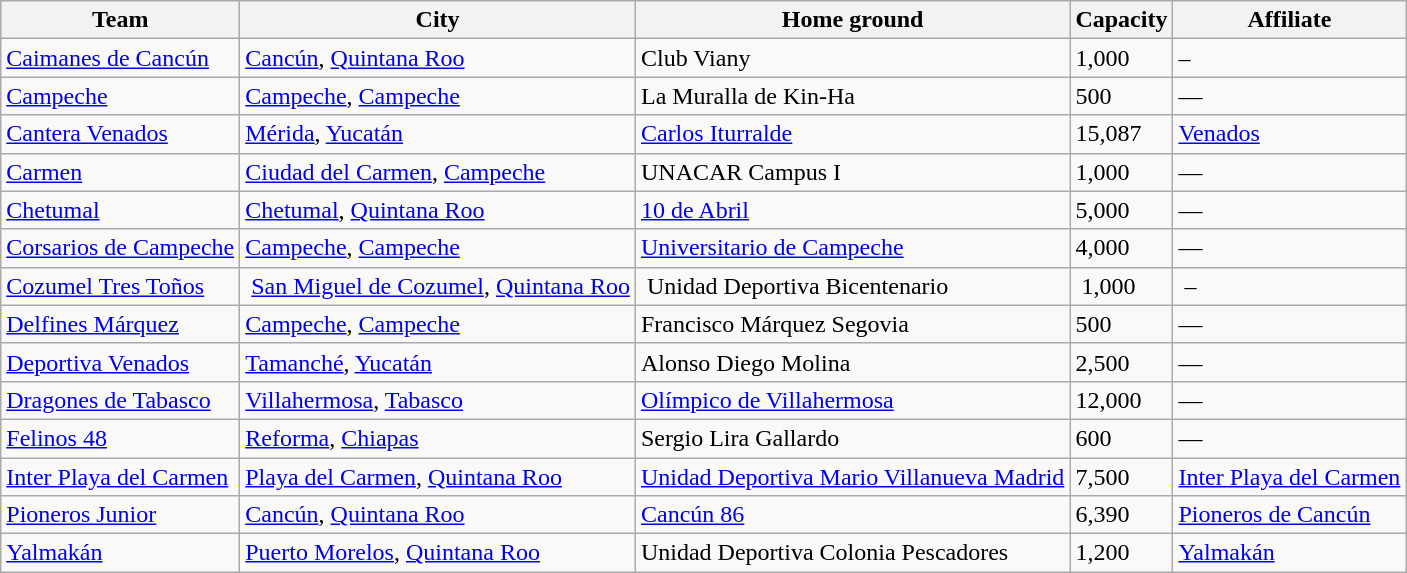<table class="wikitable sortable">
<tr>
<th>Team</th>
<th>City</th>
<th>Home ground</th>
<th>Capacity</th>
<th>Affiliate</th>
</tr>
<tr>
<td><a href='#'>Caimanes de Cancún</a></td>
<td><a href='#'>Cancún</a>, <a href='#'>Quintana Roo</a></td>
<td>Club Viany</td>
<td>1,000</td>
<td>–</td>
</tr>
<tr>
<td><a href='#'>Campeche</a></td>
<td><a href='#'>Campeche</a>, <a href='#'>Campeche</a></td>
<td>La Muralla de Kin-Ha</td>
<td>500</td>
<td>—</td>
</tr>
<tr>
<td><a href='#'>Cantera Venados</a></td>
<td><a href='#'>Mérida</a>, <a href='#'>Yucatán</a></td>
<td><a href='#'>Carlos Iturralde</a></td>
<td>15,087</td>
<td><a href='#'>Venados</a></td>
</tr>
<tr>
<td><a href='#'>Carmen</a></td>
<td><a href='#'>Ciudad del Carmen</a>, <a href='#'>Campeche</a></td>
<td>UNACAR Campus I</td>
<td>1,000</td>
<td>—</td>
</tr>
<tr>
<td><a href='#'>Chetumal</a></td>
<td><a href='#'>Chetumal</a>, <a href='#'>Quintana Roo</a></td>
<td><a href='#'>10 de Abril</a></td>
<td>5,000</td>
<td>—</td>
</tr>
<tr>
<td><a href='#'>Corsarios de Campeche</a></td>
<td><a href='#'>Campeche</a>, <a href='#'>Campeche</a></td>
<td><a href='#'>Universitario de Campeche</a></td>
<td>4,000</td>
<td>—</td>
</tr>
<tr>
<td><a href='#'>Cozumel Tres Toños</a></td>
<td> <a href='#'>San Miguel de Cozumel</a>, <a href='#'>Quintana Roo</a></td>
<td> Unidad Deportiva Bicentenario</td>
<td> 1,000 </td>
<td> –</td>
</tr>
<tr>
<td><a href='#'>Delfines Márquez</a></td>
<td><a href='#'>Campeche</a>, <a href='#'>Campeche</a></td>
<td>Francisco Márquez Segovia</td>
<td>500</td>
<td>—</td>
</tr>
<tr>
<td><a href='#'>Deportiva Venados</a></td>
<td><a href='#'>Tamanché</a>, <a href='#'>Yucatán</a></td>
<td>Alonso Diego Molina</td>
<td>2,500</td>
<td>—</td>
</tr>
<tr>
<td><a href='#'>Dragones de Tabasco</a></td>
<td><a href='#'>Villahermosa</a>, <a href='#'>Tabasco</a></td>
<td><a href='#'>Olímpico de Villahermosa</a></td>
<td>12,000</td>
<td>—</td>
</tr>
<tr>
<td><a href='#'>Felinos 48</a></td>
<td><a href='#'>Reforma</a>, <a href='#'>Chiapas</a></td>
<td>Sergio Lira Gallardo</td>
<td>600</td>
<td>—</td>
</tr>
<tr>
<td><a href='#'>Inter Playa del Carmen</a></td>
<td><a href='#'>Playa del Carmen</a>, <a href='#'>Quintana Roo</a></td>
<td><a href='#'>Unidad Deportiva Mario Villanueva Madrid</a></td>
<td>7,500</td>
<td><a href='#'>Inter Playa del Carmen</a></td>
</tr>
<tr>
<td><a href='#'>Pioneros Junior</a></td>
<td><a href='#'>Cancún</a>, <a href='#'>Quintana Roo</a></td>
<td><a href='#'>Cancún 86</a></td>
<td>6,390</td>
<td><a href='#'>Pioneros de Cancún</a></td>
</tr>
<tr>
<td><a href='#'>Yalmakán</a></td>
<td><a href='#'>Puerto Morelos</a>, <a href='#'>Quintana Roo</a></td>
<td>Unidad Deportiva Colonia Pescadores</td>
<td>1,200</td>
<td><a href='#'>Yalmakán</a></td>
</tr>
</table>
